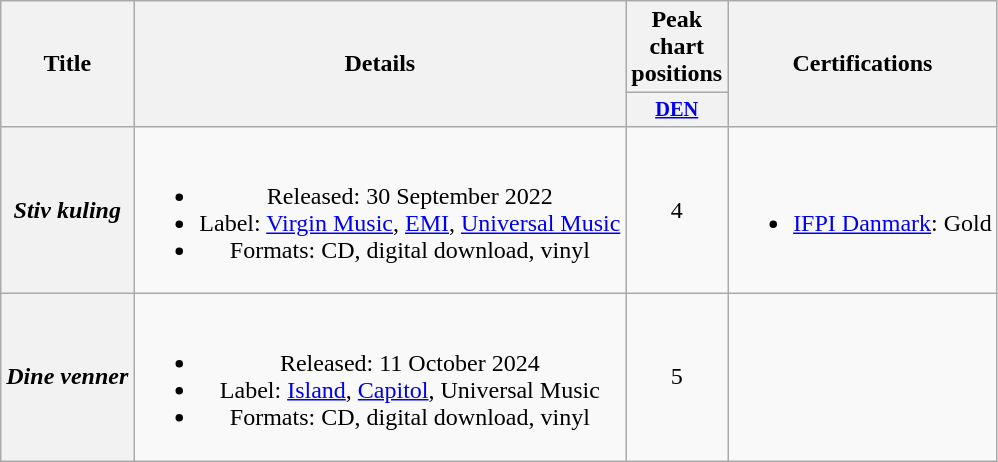<table class="wikitable plainrowheaders" style="text-align:center;">
<tr>
<th scope="col" rowspan="2">Title</th>
<th scope="col" rowspan="2">Details</th>
<th scope="col">Peak chart positions</th>
<th scope="col" rowspan="2">Certifications</th>
</tr>
<tr>
<th scope="col" style="width:3em;font-size:85%;"><a href='#'>DEN</a><br></th>
</tr>
<tr>
<th scope="row"><em>Stiv kuling</em></th>
<td><br><ul><li>Released: 30 September 2022</li><li>Label: <a href='#'>Virgin Music</a>, <a href='#'>EMI</a>, <a href='#'>Universal Music</a></li><li>Formats: CD, digital download, vinyl</li></ul></td>
<td>4</td>
<td><br><ul><li><a href='#'>IFPI Danmark</a>: Gold</li></ul></td>
</tr>
<tr>
<th scope="row"><em>Dine venner</em></th>
<td><br><ul><li>Released: 11 October 2024</li><li>Label: <a href='#'>Island</a>, <a href='#'>Capitol</a>, Universal Music</li><li>Formats: CD, digital download, vinyl</li></ul></td>
<td>5<br></td>
<td></td>
</tr>
</table>
